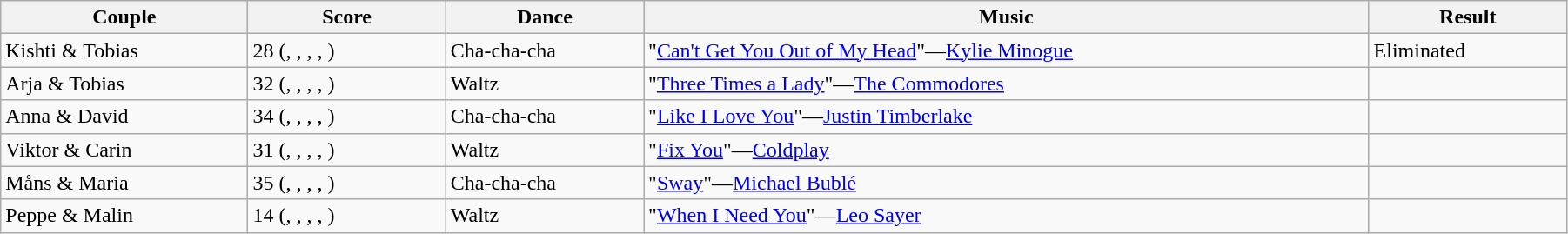<table class="wikitable sortable" style="width:95%; white-space:nowrap">
<tr>
<th style="width:15%">Couple</th>
<th style="width:12%">Score</th>
<th style="width:12%">Dance</th>
<th style="width:44%">Music</th>
<th style="width:12%">Result</th>
</tr>
<tr>
<td>Kishti & Tobias</td>
<td>28 (, , , , )</td>
<td>Cha-cha-cha</td>
<td>"<a href='#'>Can't Get You Out of My Head</a>"—<a href='#'>Kylie Minogue</a></td>
<td>Eliminated</td>
</tr>
<tr>
<td>Arja & Tobias</td>
<td>32 (, , , , )</td>
<td>Waltz</td>
<td>"<a href='#'>Three Times a Lady</a>"—<a href='#'>The Commodores</a></td>
<td></td>
</tr>
<tr>
<td>Anna & David</td>
<td>34 (, , , , )</td>
<td>Cha-cha-cha</td>
<td>"<a href='#'>Like I Love You</a>"—<a href='#'>Justin Timberlake</a></td>
<td></td>
</tr>
<tr>
<td>Viktor & Carin</td>
<td>31 (, , , , )</td>
<td>Waltz</td>
<td>"<a href='#'>Fix You</a>"—<a href='#'>Coldplay</a></td>
<td></td>
</tr>
<tr>
<td>Måns & Maria</td>
<td>35 (, , , , )</td>
<td>Cha-cha-cha</td>
<td>"<a href='#'>Sway</a>"—<a href='#'>Michael Bublé</a></td>
<td></td>
</tr>
<tr>
<td>Peppe & Malin</td>
<td>14 (, , , , )</td>
<td>Waltz</td>
<td>"<a href='#'>When I Need You</a>"—<a href='#'>Leo Sayer</a></td>
<td></td>
</tr>
</table>
